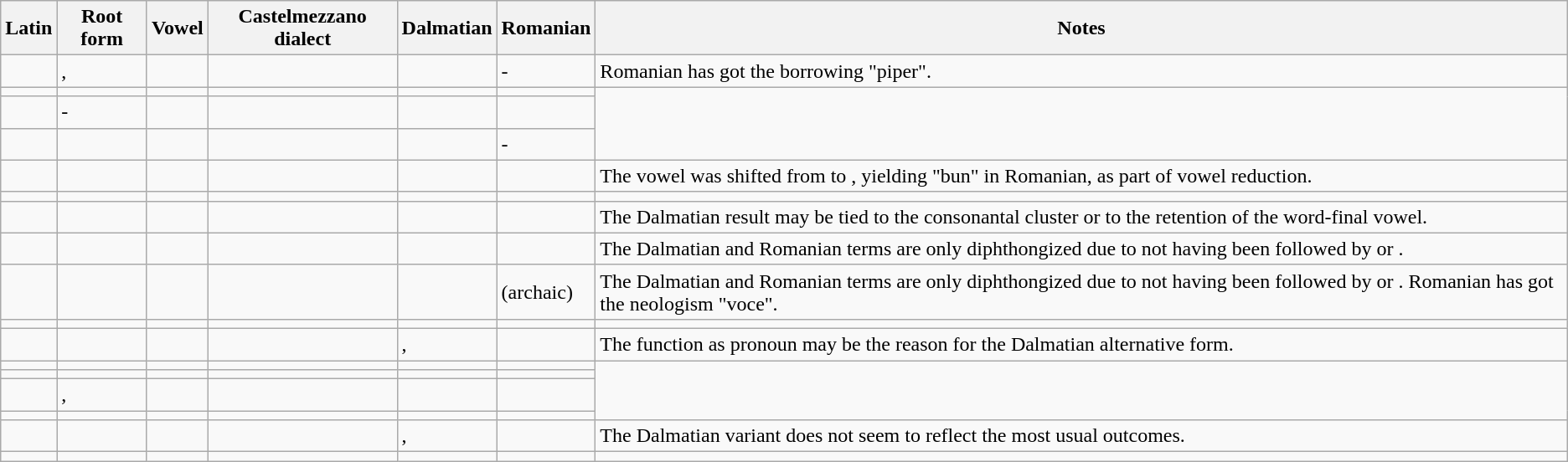<table class="wikitable"; margin: 10px; text-align: center;">
<tr>
<th>Latin</th>
<th>Root form</th>
<th>Vowel</th>
<th>Castelmezzano dialect</th>
<th>Dalmatian</th>
<th>Romanian</th>
<th>Notes</th>
</tr>
<tr>
<td></td>
<td>, </td>
<td></td>
<td></td>
<td></td>
<td>-</td>
<td>Romanian has got the borrowing "piper".</td>
</tr>
<tr>
<td></td>
<td></td>
<td></td>
<td></td>
<td></td>
<td></td>
</tr>
<tr>
<td></td>
<td>-</td>
<td></td>
<td></td>
<td></td>
<td></td>
</tr>
<tr>
<td></td>
<td></td>
<td></td>
<td></td>
<td></td>
<td>-</td>
</tr>
<tr>
<td></td>
<td></td>
<td></td>
<td></td>
<td></td>
<td></td>
<td>The vowel was shifted from  to , yielding "bun" in Romanian, as part of vowel reduction.</td>
</tr>
<tr>
<td></td>
<td></td>
<td></td>
<td></td>
<td></td>
<td></td>
</tr>
<tr>
<td></td>
<td></td>
<td></td>
<td></td>
<td></td>
<td></td>
<td>The Dalmatian result may be tied to the consonantal cluster  or to the retention of the word-final vowel.</td>
</tr>
<tr>
<td></td>
<td></td>
<td></td>
<td></td>
<td></td>
<td></td>
<td>The Dalmatian and Romanian terms are only diphthongized due to not having been followed by  or .</td>
</tr>
<tr>
<td></td>
<td></td>
<td></td>
<td></td>
<td></td>
<td> (archaic)</td>
<td>The Dalmatian and Romanian terms are only diphthongized due to not having been followed by  or . Romanian has got the neologism "voce".</td>
</tr>
<tr>
<td></td>
<td></td>
<td></td>
<td></td>
<td></td>
<td></td>
</tr>
<tr>
<td></td>
<td></td>
<td></td>
<td></td>
<td>, </td>
<td></td>
<td>The function as pronoun may be the reason for the Dalmatian alternative form.</td>
</tr>
<tr>
<td></td>
<td></td>
<td></td>
<td></td>
<td></td>
<td></td>
</tr>
<tr>
<td></td>
<td></td>
<td></td>
<td></td>
<td></td>
<td></td>
</tr>
<tr>
<td></td>
<td>, </td>
<td></td>
<td></td>
<td></td>
<td></td>
</tr>
<tr>
<td></td>
<td></td>
<td></td>
<td></td>
<td></td>
<td></td>
</tr>
<tr>
<td></td>
<td></td>
<td></td>
<td></td>
<td>, </td>
<td></td>
<td>The Dalmatian variant does not seem to reflect the most usual outcomes.</td>
</tr>
<tr>
<td></td>
<td></td>
<td></td>
<td></td>
<td></td>
<td></td>
</tr>
</table>
